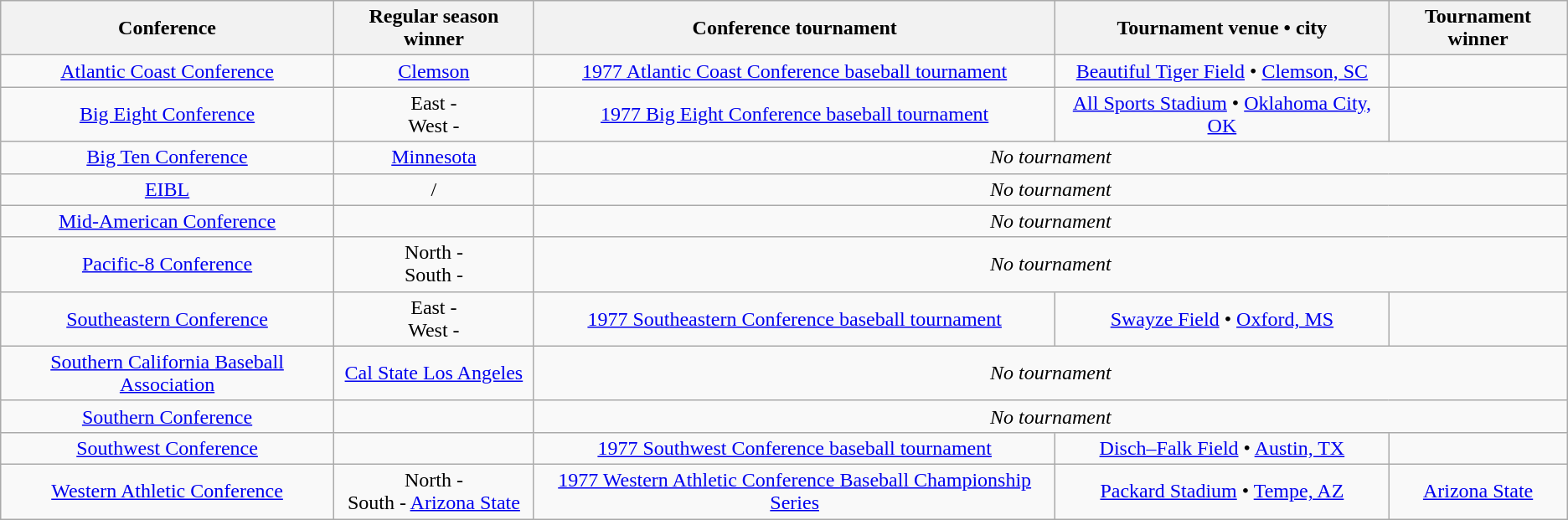<table class="wikitable" style="text-align:center;">
<tr>
<th>Conference</th>
<th>Regular season winner</th>
<th>Conference tournament</th>
<th>Tournament venue • city</th>
<th>Tournament winner</th>
</tr>
<tr>
<td><a href='#'>Atlantic Coast Conference</a></td>
<td><a href='#'>Clemson</a></td>
<td><a href='#'>1977 Atlantic Coast Conference baseball tournament</a></td>
<td><a href='#'>Beautiful Tiger Field</a> • <a href='#'>Clemson, SC</a></td>
<td></td>
</tr>
<tr>
<td><a href='#'>Big Eight Conference</a></td>
<td>East - <br>West - </td>
<td><a href='#'>1977 Big Eight Conference baseball tournament</a></td>
<td><a href='#'>All Sports Stadium</a> • <a href='#'>Oklahoma City, OK</a></td>
<td></td>
</tr>
<tr>
<td><a href='#'>Big Ten Conference</a></td>
<td><a href='#'>Minnesota</a></td>
<td colspan=3><em>No tournament</em></td>
</tr>
<tr>
<td><a href='#'>EIBL</a></td>
<td>/</td>
<td colspan=3><em>No tournament</em></td>
</tr>
<tr>
<td><a href='#'>Mid-American Conference</a></td>
<td></td>
<td colspan=3><em>No tournament</em></td>
</tr>
<tr>
<td><a href='#'>Pacific-8 Conference</a></td>
<td>North - <br>South - </td>
<td colspan=3><em>No tournament</em></td>
</tr>
<tr>
<td><a href='#'>Southeastern Conference</a></td>
<td>East - <br>West - </td>
<td><a href='#'>1977 Southeastern Conference baseball tournament</a></td>
<td><a href='#'>Swayze Field</a> • <a href='#'>Oxford, MS</a></td>
<td></td>
</tr>
<tr>
<td><a href='#'>Southern California Baseball Association</a></td>
<td><a href='#'>Cal State Los Angeles</a></td>
<td colspan=3><em>No tournament</em></td>
</tr>
<tr>
<td><a href='#'>Southern Conference</a></td>
<td></td>
<td colspan=3><em>No tournament</em></td>
</tr>
<tr>
<td><a href='#'>Southwest Conference</a></td>
<td></td>
<td><a href='#'>1977 Southwest Conference baseball tournament</a></td>
<td><a href='#'>Disch–Falk Field</a> • <a href='#'>Austin, TX</a></td>
<td></td>
</tr>
<tr>
<td><a href='#'>Western Athletic Conference</a></td>
<td>North - <br>South - <a href='#'>Arizona State</a></td>
<td><a href='#'>1977 Western Athletic Conference Baseball Championship Series</a></td>
<td><a href='#'>Packard Stadium</a> • <a href='#'>Tempe, AZ</a></td>
<td><a href='#'>Arizona State</a></td>
</tr>
</table>
